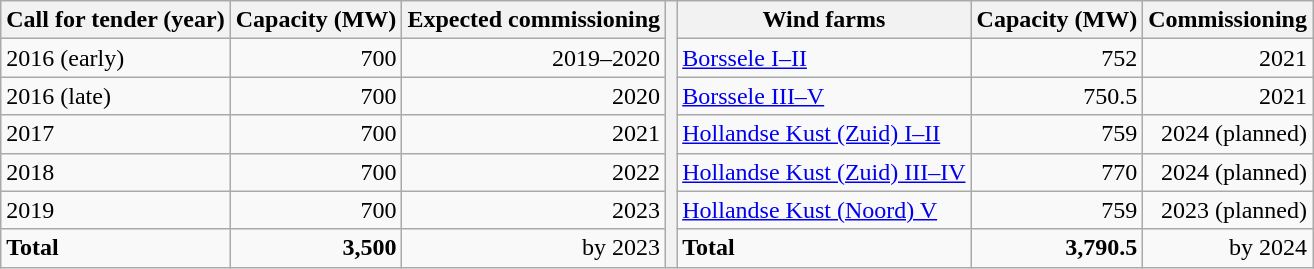<table class="wikitable">
<tr>
<th>Call for tender (year)</th>
<th>Capacity (MW)</th>
<th>Expected commissioning</th>
<th rowspan="7"></th>
<th>Wind farms</th>
<th>Capacity (MW)</th>
<th>Commissioning</th>
</tr>
<tr>
<td>2016 (early)</td>
<td align="right">700</td>
<td align="right">2019–2020</td>
<td><a href='#'>Borssele I–II</a></td>
<td align="right">752</td>
<td align="right">2021</td>
</tr>
<tr>
<td>2016 (late)</td>
<td align="right">700</td>
<td align="right">2020</td>
<td><a href='#'>Borssele III–V</a></td>
<td align="right">750.5</td>
<td align="right">2021</td>
</tr>
<tr>
<td>2017</td>
<td align="right">700</td>
<td align="right">2021</td>
<td><a href='#'>Hollandse Kust (Zuid) I–II</a></td>
<td align="right">759</td>
<td align="right">2024 (planned)</td>
</tr>
<tr>
<td>2018</td>
<td align="right">700</td>
<td align="right">2022</td>
<td><a href='#'>Hollandse Kust (Zuid) III–IV</a></td>
<td align="right">770</td>
<td align="right">2024 (planned)</td>
</tr>
<tr>
<td>2019</td>
<td align="right">700</td>
<td align="right">2023</td>
<td><a href='#'>Hollandse Kust (Noord) V</a></td>
<td align="right">759</td>
<td align="right">2023 (planned)</td>
</tr>
<tr>
<td><strong>Total</strong></td>
<td align="right"><strong>3,500</strong></td>
<td align="right">by 2023</td>
<td><strong>Total</strong></td>
<td align="right"><strong>3,790.5</strong></td>
<td align="right">by 2024</td>
</tr>
</table>
